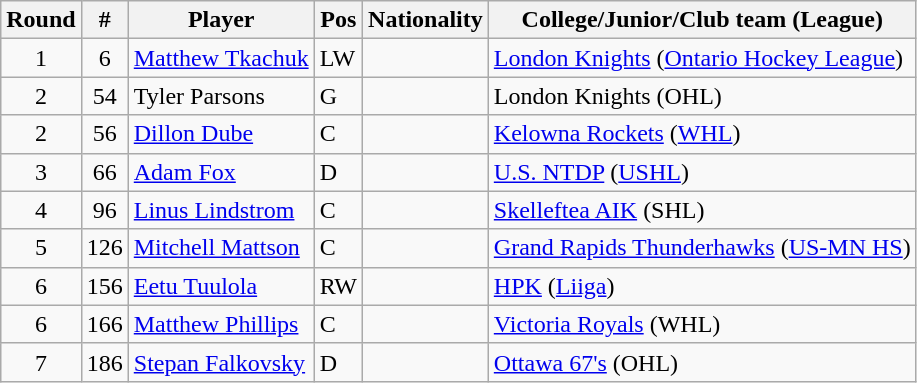<table class="wikitable">
<tr>
<th>Round</th>
<th>#</th>
<th>Player</th>
<th>Pos</th>
<th>Nationality</th>
<th>College/Junior/Club team (League)</th>
</tr>
<tr>
<td style="text-align:center">1</td>
<td style="text-align:center">6</td>
<td><a href='#'>Matthew Tkachuk</a></td>
<td>LW</td>
<td></td>
<td><a href='#'>London Knights</a> (<a href='#'>Ontario Hockey League</a>)</td>
</tr>
<tr>
<td style="text-align:center">2</td>
<td style="text-align:center">54</td>
<td>Tyler Parsons</td>
<td>G</td>
<td></td>
<td>London Knights (OHL)</td>
</tr>
<tr>
<td style="text-align:center">2</td>
<td style="text-align:center">56</td>
<td><a href='#'>Dillon Dube</a></td>
<td>C</td>
<td></td>
<td><a href='#'>Kelowna Rockets</a> (<a href='#'>WHL</a>)</td>
</tr>
<tr>
<td style="text-align:center">3</td>
<td style="text-align:center">66</td>
<td><a href='#'>Adam Fox</a></td>
<td>D</td>
<td></td>
<td><a href='#'>U.S. NTDP</a> (<a href='#'>USHL</a>)</td>
</tr>
<tr>
<td style="text-align:center">4</td>
<td style="text-align:center">96</td>
<td><a href='#'>Linus Lindstrom</a></td>
<td>C</td>
<td></td>
<td><a href='#'>Skelleftea AIK</a> (SHL)</td>
</tr>
<tr>
<td style="text-align:center">5</td>
<td style="text-align:center">126</td>
<td><a href='#'>Mitchell Mattson</a></td>
<td>C</td>
<td></td>
<td><a href='#'>Grand Rapids Thunderhawks</a> (<a href='#'>US-MN HS</a>)</td>
</tr>
<tr>
<td style="text-align:center">6</td>
<td style="text-align:center">156</td>
<td><a href='#'>Eetu Tuulola</a></td>
<td>RW</td>
<td></td>
<td><a href='#'>HPK</a> (<a href='#'>Liiga</a>)</td>
</tr>
<tr>
<td style="text-align:center">6</td>
<td style="text-align:center">166</td>
<td><a href='#'>Matthew Phillips</a></td>
<td>C</td>
<td></td>
<td><a href='#'>Victoria Royals</a> (WHL)</td>
</tr>
<tr>
<td style="text-align:center">7</td>
<td style="text-align:center">186</td>
<td><a href='#'>Stepan Falkovsky</a></td>
<td>D</td>
<td></td>
<td><a href='#'>Ottawa 67's</a> (OHL)</td>
</tr>
</table>
